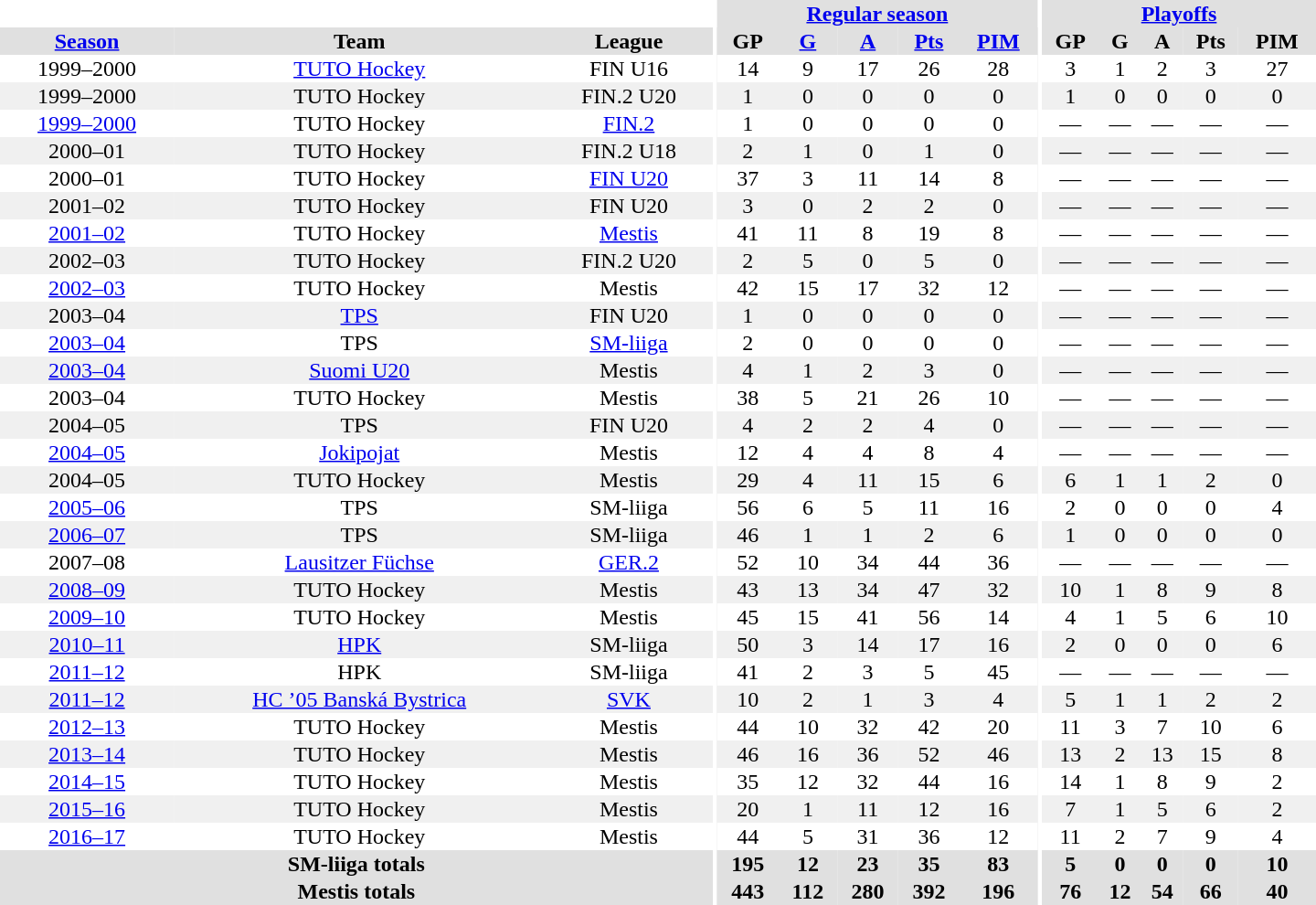<table border="0" cellpadding="1" cellspacing="0" style="text-align:center; width:60em">
<tr bgcolor="#e0e0e0">
<th colspan="3" bgcolor="#ffffff"></th>
<th rowspan="99" bgcolor="#ffffff"></th>
<th colspan="5"><a href='#'>Regular season</a></th>
<th rowspan="99" bgcolor="#ffffff"></th>
<th colspan="5"><a href='#'>Playoffs</a></th>
</tr>
<tr bgcolor="#e0e0e0">
<th><a href='#'>Season</a></th>
<th>Team</th>
<th>League</th>
<th>GP</th>
<th><a href='#'>G</a></th>
<th><a href='#'>A</a></th>
<th><a href='#'>Pts</a></th>
<th><a href='#'>PIM</a></th>
<th>GP</th>
<th>G</th>
<th>A</th>
<th>Pts</th>
<th>PIM</th>
</tr>
<tr>
<td>1999–2000</td>
<td><a href='#'>TUTO Hockey</a></td>
<td>FIN U16</td>
<td>14</td>
<td>9</td>
<td>17</td>
<td>26</td>
<td>28</td>
<td>3</td>
<td>1</td>
<td>2</td>
<td>3</td>
<td>27</td>
</tr>
<tr bgcolor="#f0f0f0">
<td>1999–2000</td>
<td>TUTO Hockey</td>
<td>FIN.2 U20</td>
<td>1</td>
<td>0</td>
<td>0</td>
<td>0</td>
<td>0</td>
<td>1</td>
<td>0</td>
<td>0</td>
<td>0</td>
<td>0</td>
</tr>
<tr>
<td><a href='#'>1999–2000</a></td>
<td>TUTO Hockey</td>
<td><a href='#'>FIN.2</a></td>
<td>1</td>
<td>0</td>
<td>0</td>
<td>0</td>
<td>0</td>
<td>—</td>
<td>—</td>
<td>—</td>
<td>—</td>
<td>—</td>
</tr>
<tr bgcolor="#f0f0f0">
<td>2000–01</td>
<td>TUTO Hockey</td>
<td>FIN.2 U18</td>
<td>2</td>
<td>1</td>
<td>0</td>
<td>1</td>
<td>0</td>
<td>—</td>
<td>—</td>
<td>—</td>
<td>—</td>
<td>—</td>
</tr>
<tr>
<td>2000–01</td>
<td>TUTO Hockey</td>
<td><a href='#'>FIN U20</a></td>
<td>37</td>
<td>3</td>
<td>11</td>
<td>14</td>
<td>8</td>
<td>—</td>
<td>—</td>
<td>—</td>
<td>—</td>
<td>—</td>
</tr>
<tr bgcolor="#f0f0f0">
<td>2001–02</td>
<td>TUTO Hockey</td>
<td>FIN U20</td>
<td>3</td>
<td>0</td>
<td>2</td>
<td>2</td>
<td>0</td>
<td>—</td>
<td>—</td>
<td>—</td>
<td>—</td>
<td>—</td>
</tr>
<tr>
<td><a href='#'>2001–02</a></td>
<td>TUTO Hockey</td>
<td><a href='#'>Mestis</a></td>
<td>41</td>
<td>11</td>
<td>8</td>
<td>19</td>
<td>8</td>
<td>—</td>
<td>—</td>
<td>—</td>
<td>—</td>
<td>—</td>
</tr>
<tr bgcolor="#f0f0f0">
<td>2002–03</td>
<td>TUTO Hockey</td>
<td>FIN.2 U20</td>
<td>2</td>
<td>5</td>
<td>0</td>
<td>5</td>
<td>0</td>
<td>—</td>
<td>—</td>
<td>—</td>
<td>—</td>
<td>—</td>
</tr>
<tr>
<td><a href='#'>2002–03</a></td>
<td>TUTO Hockey</td>
<td>Mestis</td>
<td>42</td>
<td>15</td>
<td>17</td>
<td>32</td>
<td>12</td>
<td>—</td>
<td>—</td>
<td>—</td>
<td>—</td>
<td>—</td>
</tr>
<tr bgcolor="#f0f0f0">
<td>2003–04</td>
<td><a href='#'>TPS</a></td>
<td>FIN U20</td>
<td>1</td>
<td>0</td>
<td>0</td>
<td>0</td>
<td>0</td>
<td>—</td>
<td>—</td>
<td>—</td>
<td>—</td>
<td>—</td>
</tr>
<tr>
<td><a href='#'>2003–04</a></td>
<td>TPS</td>
<td><a href='#'>SM-liiga</a></td>
<td>2</td>
<td>0</td>
<td>0</td>
<td>0</td>
<td>0</td>
<td>—</td>
<td>—</td>
<td>—</td>
<td>—</td>
<td>—</td>
</tr>
<tr bgcolor="#f0f0f0">
<td><a href='#'>2003–04</a></td>
<td><a href='#'>Suomi U20</a></td>
<td>Mestis</td>
<td>4</td>
<td>1</td>
<td>2</td>
<td>3</td>
<td>0</td>
<td>—</td>
<td>—</td>
<td>—</td>
<td>—</td>
<td>—</td>
</tr>
<tr>
<td>2003–04</td>
<td>TUTO Hockey</td>
<td>Mestis</td>
<td>38</td>
<td>5</td>
<td>21</td>
<td>26</td>
<td>10</td>
<td>—</td>
<td>—</td>
<td>—</td>
<td>—</td>
<td>—</td>
</tr>
<tr bgcolor="#f0f0f0">
<td>2004–05</td>
<td>TPS</td>
<td>FIN U20</td>
<td>4</td>
<td>2</td>
<td>2</td>
<td>4</td>
<td>0</td>
<td>—</td>
<td>—</td>
<td>—</td>
<td>—</td>
<td>—</td>
</tr>
<tr>
<td><a href='#'>2004–05</a></td>
<td><a href='#'>Jokipojat</a></td>
<td>Mestis</td>
<td>12</td>
<td>4</td>
<td>4</td>
<td>8</td>
<td>4</td>
<td>—</td>
<td>—</td>
<td>—</td>
<td>—</td>
<td>—</td>
</tr>
<tr bgcolor="#f0f0f0">
<td>2004–05</td>
<td>TUTO Hockey</td>
<td>Mestis</td>
<td>29</td>
<td>4</td>
<td>11</td>
<td>15</td>
<td>6</td>
<td>6</td>
<td>1</td>
<td>1</td>
<td>2</td>
<td>0</td>
</tr>
<tr>
<td><a href='#'>2005–06</a></td>
<td>TPS</td>
<td>SM-liiga</td>
<td>56</td>
<td>6</td>
<td>5</td>
<td>11</td>
<td>16</td>
<td>2</td>
<td>0</td>
<td>0</td>
<td>0</td>
<td>4</td>
</tr>
<tr bgcolor="#f0f0f0">
<td><a href='#'>2006–07</a></td>
<td>TPS</td>
<td>SM-liiga</td>
<td>46</td>
<td>1</td>
<td>1</td>
<td>2</td>
<td>6</td>
<td>1</td>
<td>0</td>
<td>0</td>
<td>0</td>
<td>0</td>
</tr>
<tr>
<td>2007–08</td>
<td><a href='#'>Lausitzer Füchse</a></td>
<td><a href='#'>GER.2</a></td>
<td>52</td>
<td>10</td>
<td>34</td>
<td>44</td>
<td>36</td>
<td>—</td>
<td>—</td>
<td>—</td>
<td>—</td>
<td>—</td>
</tr>
<tr bgcolor="#f0f0f0">
<td><a href='#'>2008–09</a></td>
<td>TUTO Hockey</td>
<td>Mestis</td>
<td>43</td>
<td>13</td>
<td>34</td>
<td>47</td>
<td>32</td>
<td>10</td>
<td>1</td>
<td>8</td>
<td>9</td>
<td>8</td>
</tr>
<tr>
<td><a href='#'>2009–10</a></td>
<td>TUTO Hockey</td>
<td>Mestis</td>
<td>45</td>
<td>15</td>
<td>41</td>
<td>56</td>
<td>14</td>
<td>4</td>
<td>1</td>
<td>5</td>
<td>6</td>
<td>10</td>
</tr>
<tr bgcolor="#f0f0f0">
<td><a href='#'>2010–11</a></td>
<td><a href='#'>HPK</a></td>
<td>SM-liiga</td>
<td>50</td>
<td>3</td>
<td>14</td>
<td>17</td>
<td>16</td>
<td>2</td>
<td>0</td>
<td>0</td>
<td>0</td>
<td>6</td>
</tr>
<tr>
<td><a href='#'>2011–12</a></td>
<td>HPK</td>
<td>SM-liiga</td>
<td>41</td>
<td>2</td>
<td>3</td>
<td>5</td>
<td>45</td>
<td>—</td>
<td>—</td>
<td>—</td>
<td>—</td>
<td>—</td>
</tr>
<tr bgcolor="#f0f0f0">
<td><a href='#'>2011–12</a></td>
<td><a href='#'>HC ’05 Banská Bystrica</a></td>
<td><a href='#'>SVK</a></td>
<td>10</td>
<td>2</td>
<td>1</td>
<td>3</td>
<td>4</td>
<td>5</td>
<td>1</td>
<td>1</td>
<td>2</td>
<td>2</td>
</tr>
<tr>
<td><a href='#'>2012–13</a></td>
<td>TUTO Hockey</td>
<td>Mestis</td>
<td>44</td>
<td>10</td>
<td>32</td>
<td>42</td>
<td>20</td>
<td>11</td>
<td>3</td>
<td>7</td>
<td>10</td>
<td>6</td>
</tr>
<tr bgcolor="#f0f0f0">
<td><a href='#'>2013–14</a></td>
<td>TUTO Hockey</td>
<td>Mestis</td>
<td>46</td>
<td>16</td>
<td>36</td>
<td>52</td>
<td>46</td>
<td>13</td>
<td>2</td>
<td>13</td>
<td>15</td>
<td>8</td>
</tr>
<tr>
<td><a href='#'>2014–15</a></td>
<td>TUTO Hockey</td>
<td>Mestis</td>
<td>35</td>
<td>12</td>
<td>32</td>
<td>44</td>
<td>16</td>
<td>14</td>
<td>1</td>
<td>8</td>
<td>9</td>
<td>2</td>
</tr>
<tr bgcolor="#f0f0f0">
<td><a href='#'>2015–16</a></td>
<td>TUTO Hockey</td>
<td>Mestis</td>
<td>20</td>
<td>1</td>
<td>11</td>
<td>12</td>
<td>16</td>
<td>7</td>
<td>1</td>
<td>5</td>
<td>6</td>
<td>2</td>
</tr>
<tr>
<td><a href='#'>2016–17</a></td>
<td>TUTO Hockey</td>
<td>Mestis</td>
<td>44</td>
<td>5</td>
<td>31</td>
<td>36</td>
<td>12</td>
<td>11</td>
<td>2</td>
<td>7</td>
<td>9</td>
<td>4</td>
</tr>
<tr bgcolor="#e0e0e0">
<th colspan="3">SM-liiga totals</th>
<th>195</th>
<th>12</th>
<th>23</th>
<th>35</th>
<th>83</th>
<th>5</th>
<th>0</th>
<th>0</th>
<th>0</th>
<th>10</th>
</tr>
<tr bgcolor="#e0e0e0">
<th colspan="3">Mestis totals</th>
<th>443</th>
<th>112</th>
<th>280</th>
<th>392</th>
<th>196</th>
<th>76</th>
<th>12</th>
<th>54</th>
<th>66</th>
<th>40</th>
</tr>
</table>
